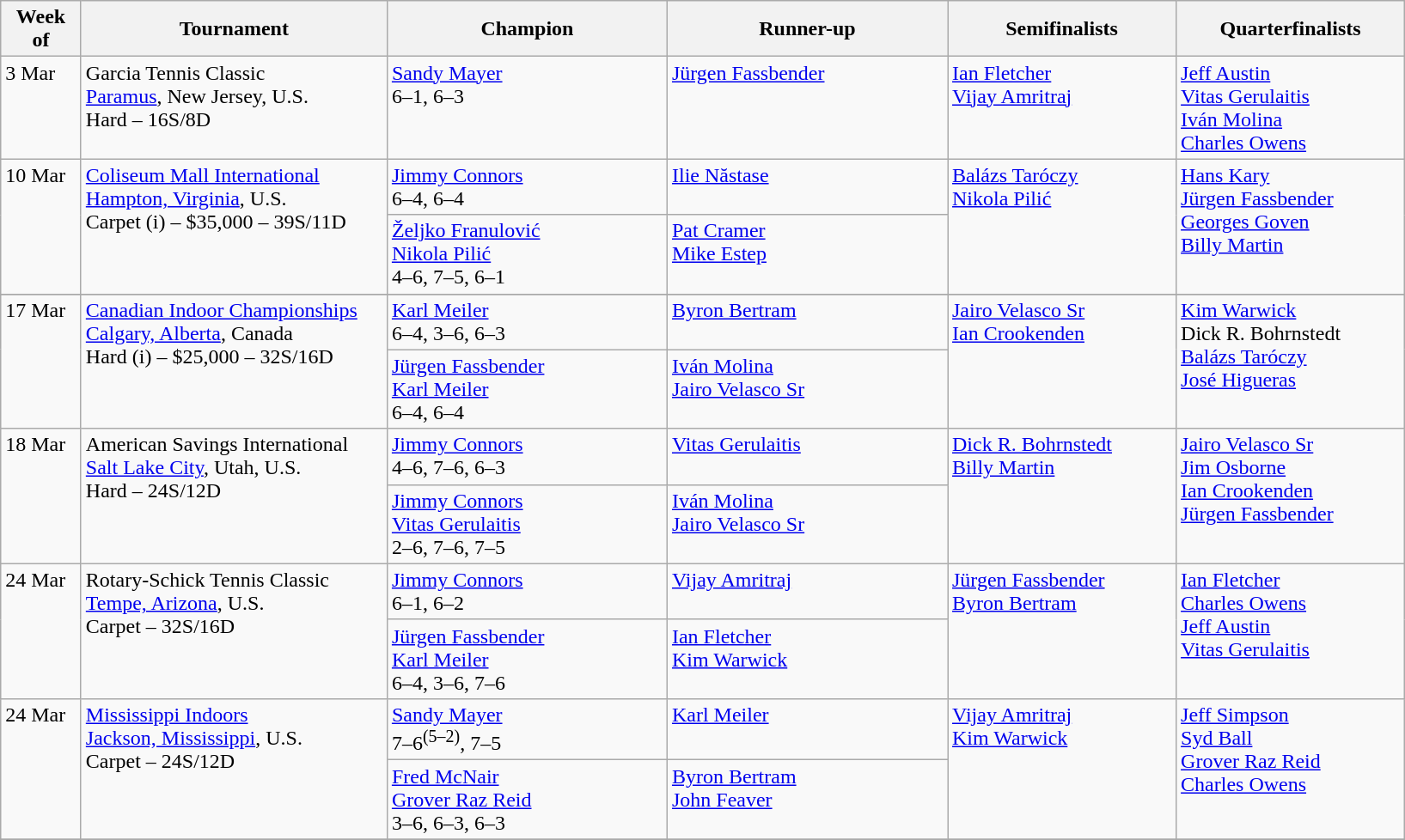<table class="wikitable">
<tr>
<th style="width:55px;">Week of</th>
<th style="width:230px;">Tournament</th>
<th style="width:210px;">Champion</th>
<th style="width:210px;">Runner-up</th>
<th style="width:170px;">Semifinalists</th>
<th style="width:170px;">Quarterfinalists</th>
</tr>
<tr valign=top>
<td>3 Mar</td>
<td>Garcia Tennis Classic  <br> <a href='#'>Paramus</a>, New Jersey, U.S. <br> Hard – 16S/8D</td>
<td> <a href='#'>Sandy Mayer</a> <br> 6–1, 6–3</td>
<td> <a href='#'>Jürgen Fassbender</a></td>
<td> <a href='#'>Ian Fletcher</a> <br>   <a href='#'>Vijay Amritraj</a></td>
<td> <a href='#'>Jeff Austin</a> <br>  <a href='#'>Vitas Gerulaitis</a> <br>  <a href='#'>Iván Molina</a> <br>  <a href='#'>Charles Owens</a></td>
</tr>
<tr valign=top>
<td rowspan=2>10 Mar</td>
<td rowspan=2><a href='#'>Coliseum Mall International</a> <br> <a href='#'>Hampton, Virginia</a>, U.S. <br> Carpet (i) – $35,000 – 39S/11D</td>
<td> <a href='#'>Jimmy Connors</a> <br> 6–4, 6–4</td>
<td> <a href='#'>Ilie Năstase</a></td>
<td rowspan=2> <a href='#'>Balázs Taróczy</a> <br>  <a href='#'>Nikola Pilić</a></td>
<td rowspan=2> <a href='#'>Hans Kary</a> <br>  <a href='#'>Jürgen Fassbender</a> <br>  <a href='#'>Georges Goven</a> <br>  <a href='#'>Billy Martin</a></td>
</tr>
<tr valign=top>
<td> <a href='#'>Željko Franulović</a> <br>  <a href='#'>Nikola Pilić</a> <br> 4–6, 7–5, 6–1</td>
<td> <a href='#'>Pat Cramer</a> <br>   <a href='#'>Mike Estep</a></td>
</tr>
<tr valign=top>
</tr>
<tr valign=top>
<td rowspan=2>17 Mar</td>
<td rowspan=2><a href='#'>Canadian Indoor Championships</a> <br> <a href='#'>Calgary, Alberta</a>, Canada <br> Hard (i) – $25,000 – 32S/16D</td>
<td> <a href='#'>Karl Meiler</a> <br> 6–4, 3–6, 6–3</td>
<td> <a href='#'>Byron Bertram</a></td>
<td rowspan=2> <a href='#'>Jairo Velasco Sr</a> <br>  <a href='#'>Ian Crookenden</a></td>
<td rowspan=2> <a href='#'>Kim Warwick</a> <br>  Dick R. Bohrnstedt <br>  <a href='#'>Balázs Taróczy</a> <br>   <a href='#'>José Higueras</a></td>
</tr>
<tr valign=top>
<td> <a href='#'>Jürgen Fassbender</a> <br>  <a href='#'>Karl Meiler</a> <br> 6–4, 6–4</td>
<td> <a href='#'>Iván Molina</a> <br>   <a href='#'>Jairo Velasco Sr</a></td>
</tr>
<tr valign=top>
<td rowspan=2>18 Mar</td>
<td rowspan=2>American Savings International <br> <a href='#'>Salt Lake City</a>, Utah, U.S. <br> Hard – 24S/12D</td>
<td> <a href='#'>Jimmy Connors</a> <br> 4–6, 7–6, 6–3</td>
<td> <a href='#'>Vitas Gerulaitis</a></td>
<td rowspan=2> <a href='#'>Dick R. Bohrnstedt</a> <br>  <a href='#'>Billy Martin</a></td>
<td rowspan=2> <a href='#'>Jairo Velasco Sr</a> <br>  <a href='#'>Jim Osborne</a> <br>  <a href='#'>Ian Crookenden</a> <br>   <a href='#'>Jürgen Fassbender</a></td>
</tr>
<tr valign=top>
<td> <a href='#'>Jimmy Connors</a> <br>  <a href='#'>Vitas Gerulaitis</a> <br> 2–6, 7–6, 7–5</td>
<td> <a href='#'>Iván Molina</a> <br>   <a href='#'>Jairo Velasco Sr</a></td>
</tr>
<tr valign=top>
<td rowspan=2>24 Mar</td>
<td rowspan=2>Rotary-Schick Tennis Classic <br> <a href='#'>Tempe, Arizona</a>, U.S. <br> Carpet – 32S/16D</td>
<td> <a href='#'>Jimmy Connors</a> <br> 6–1, 6–2</td>
<td> <a href='#'>Vijay Amritraj</a></td>
<td rowspan=2> <a href='#'>Jürgen Fassbender</a> <br>   <a href='#'>Byron Bertram</a></td>
<td rowspan=2> <a href='#'>Ian Fletcher</a> <br>  <a href='#'>Charles Owens</a> <br>  <a href='#'>Jeff Austin</a> <br>  <a href='#'>Vitas Gerulaitis</a></td>
</tr>
<tr valign=top>
<td> <a href='#'>Jürgen Fassbender</a> <br>  <a href='#'>Karl Meiler</a> <br> 6–4, 3–6, 7–6</td>
<td> <a href='#'>Ian Fletcher</a> <br>   <a href='#'>Kim Warwick</a></td>
</tr>
<tr valign=top>
<td rowspan=2>24 Mar</td>
<td rowspan=2><a href='#'>Mississippi Indoors</a> <br> <a href='#'>Jackson, Mississippi</a>, U.S. <br> Carpet – 24S/12D</td>
<td> <a href='#'>Sandy Mayer</a> <br> 7–6<sup>(5–2)</sup>, 7–5</td>
<td> <a href='#'>Karl Meiler</a></td>
<td rowspan=2> <a href='#'>Vijay Amritraj</a> <br>   <a href='#'>Kim Warwick</a></td>
<td rowspan=2> <a href='#'>Jeff Simpson</a> <br>  <a href='#'>Syd Ball</a> <br>  <a href='#'>Grover Raz Reid</a> <br>  <a href='#'>Charles Owens</a></td>
</tr>
<tr valign=top>
<td> <a href='#'>Fred McNair</a> <br>  <a href='#'>Grover Raz Reid</a> <br> 3–6, 6–3, 6–3</td>
<td> <a href='#'>Byron Bertram</a> <br>   <a href='#'>John Feaver</a></td>
</tr>
<tr valign=top>
</tr>
</table>
